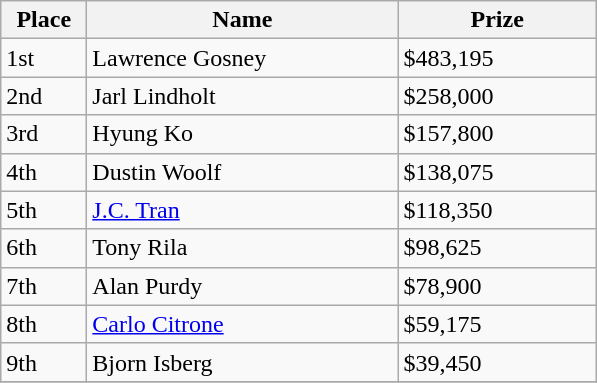<table class="wikitable">
<tr>
<th width="50">Place</th>
<th width="200">Name</th>
<th width="125">Prize</th>
</tr>
<tr>
<td>1st</td>
<td>Lawrence Gosney</td>
<td>$483,195</td>
</tr>
<tr>
<td>2nd</td>
<td>Jarl Lindholt</td>
<td>$258,000</td>
</tr>
<tr>
<td>3rd</td>
<td>Hyung Ko</td>
<td>$157,800</td>
</tr>
<tr>
<td>4th</td>
<td>Dustin Woolf</td>
<td>$138,075</td>
</tr>
<tr>
<td>5th</td>
<td><a href='#'>J.C. Tran</a></td>
<td>$118,350</td>
</tr>
<tr>
<td>6th</td>
<td>Tony Rila</td>
<td>$98,625</td>
</tr>
<tr>
<td>7th</td>
<td>Alan Purdy</td>
<td>$78,900</td>
</tr>
<tr>
<td>8th</td>
<td><a href='#'>Carlo Citrone</a></td>
<td>$59,175</td>
</tr>
<tr>
<td>9th</td>
<td>Bjorn Isberg</td>
<td>$39,450</td>
</tr>
<tr>
</tr>
</table>
